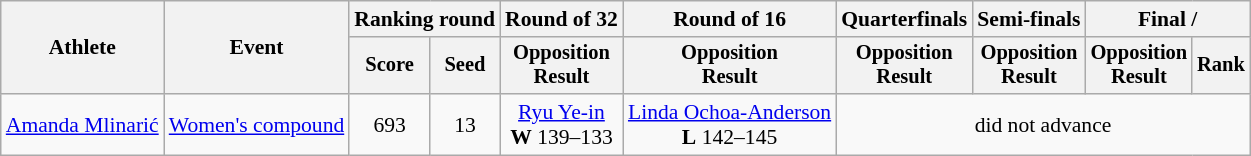<table class=wikitable style="font-size:90%">
<tr>
<th rowspan="2">Athlete</th>
<th rowspan="2">Event</th>
<th colspan="2">Ranking round</th>
<th>Round of 32</th>
<th>Round of 16</th>
<th>Quarterfinals</th>
<th>Semi-finals</th>
<th colspan="2">Final / </th>
</tr>
<tr style="font-size:95%">
<th>Score</th>
<th>Seed</th>
<th>Opposition<br>Result</th>
<th>Opposition<br>Result</th>
<th>Opposition<br>Result</th>
<th>Opposition<br>Result</th>
<th>Opposition<br>Result</th>
<th>Rank</th>
</tr>
<tr align=center>
<td align=left><a href='#'>Amanda Mlinarić</a></td>
<td align=left><a href='#'>Women's compound</a></td>
<td>693</td>
<td>13</td>
<td> <a href='#'>Ryu Ye-in</a><br><strong>W</strong> 139–133</td>
<td> <a href='#'>Linda Ochoa-Anderson</a><br><strong>L</strong> 142–145</td>
<td colspan=4>did not advance</td>
</tr>
</table>
